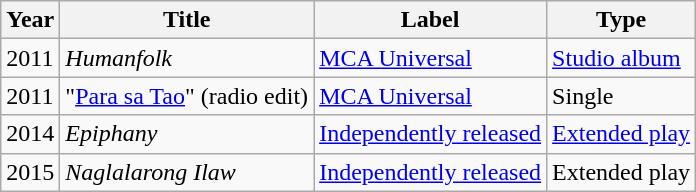<table class="wikitable sortable">
<tr>
<th>Year</th>
<th>Title</th>
<th>Label</th>
<th>Type</th>
</tr>
<tr>
<td>2011</td>
<td><em>Humanfolk</em></td>
<td><a href='#'>MCA Universal</a></td>
<td><a href='#'>Studio album</a></td>
</tr>
<tr>
<td>2011</td>
<td>"<a href='#'>Para sa Tao</a>" (radio edit)</td>
<td><a href='#'>MCA Universal</a></td>
<td>Single</td>
</tr>
<tr>
<td>2014</td>
<td><em>Epiphany</em></td>
<td><a href='#'>Independently released</a></td>
<td><a href='#'>Extended play</a></td>
</tr>
<tr>
<td>2015</td>
<td><em>Naglalarong Ilaw</em></td>
<td><a href='#'>Independently released</a></td>
<td>Extended play</td>
</tr>
</table>
